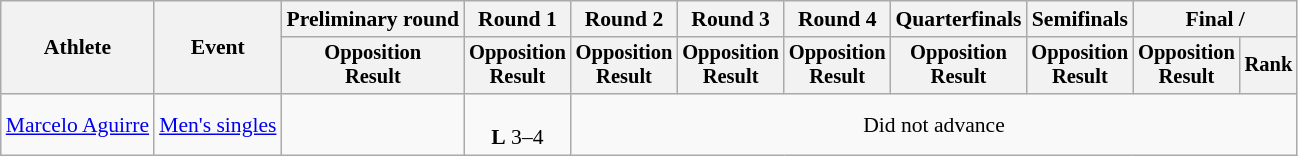<table class="wikitable" style="font-size:90%">
<tr>
<th rowspan="2">Athlete</th>
<th rowspan="2">Event</th>
<th>Preliminary round</th>
<th>Round 1</th>
<th>Round 2</th>
<th>Round 3</th>
<th>Round 4</th>
<th>Quarterfinals</th>
<th>Semifinals</th>
<th colspan=2>Final / </th>
</tr>
<tr style="font-size:95%">
<th>Opposition<br>Result</th>
<th>Opposition<br>Result</th>
<th>Opposition<br>Result</th>
<th>Opposition<br>Result</th>
<th>Opposition<br>Result</th>
<th>Opposition<br>Result</th>
<th>Opposition<br>Result</th>
<th>Opposition<br>Result</th>
<th>Rank</th>
</tr>
<tr align=center>
<td align=left><a href='#'>Marcelo Aguirre</a></td>
<td align=left><a href='#'>Men's singles</a></td>
<td></td>
<td><br><strong>L</strong> 3–4</td>
<td colspan=7>Did not advance</td>
</tr>
</table>
